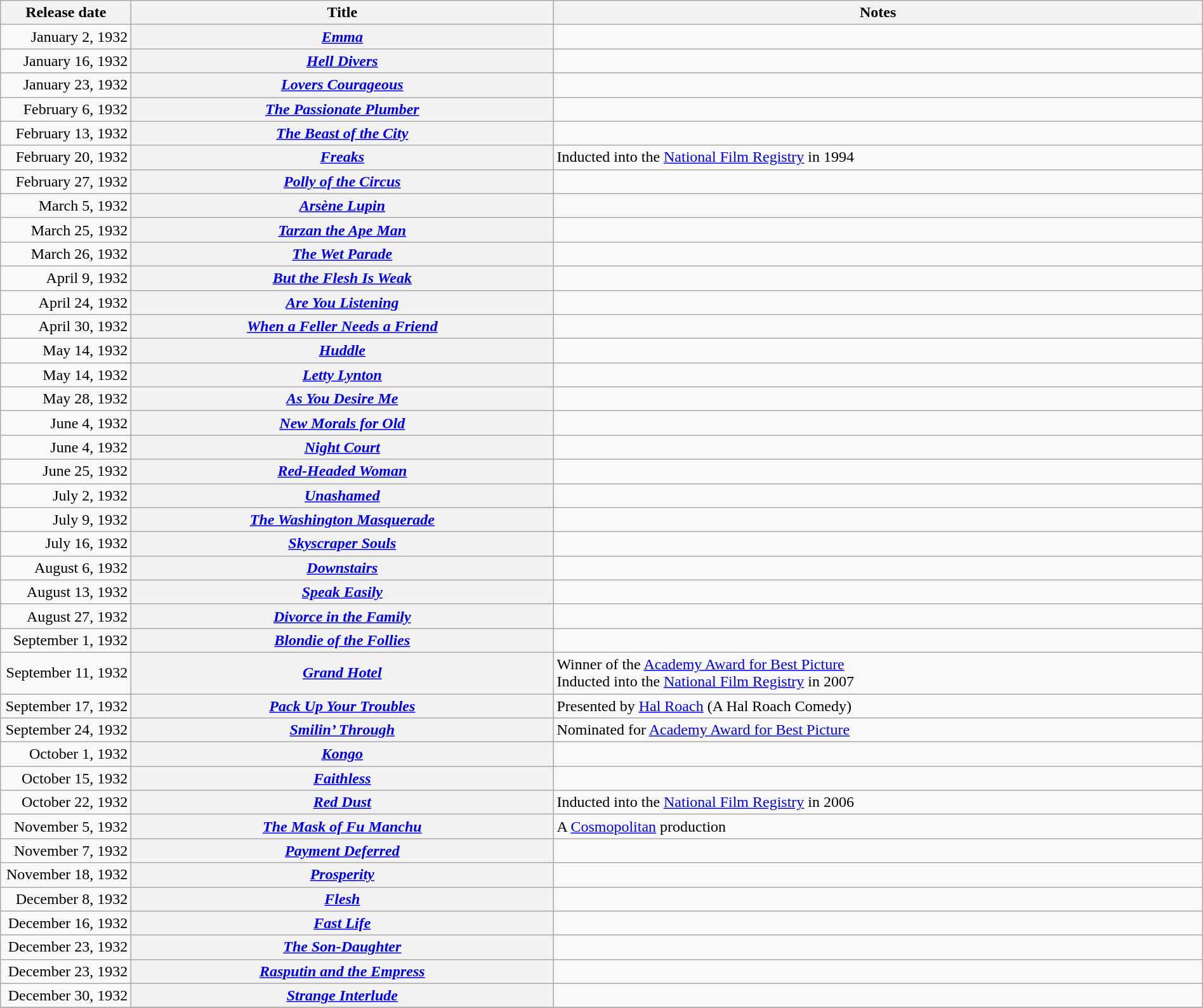<table class="wikitable sortable" style="width:100%;">
<tr>
<th scope="col" style="width:130px;">Release date</th>
<th>Title</th>
<th>Notes</th>
</tr>
<tr>
<td style="text-align:right;">January 2, 1932</td>
<th scope="row"><em><a href='#'>Emma</a></em></th>
<td></td>
</tr>
<tr>
<td style="text-align:right;">January 16, 1932</td>
<th scope="row"><em><a href='#'>Hell Divers</a></em></th>
<td></td>
</tr>
<tr>
<td style="text-align:right;">January 23, 1932</td>
<th scope="row"><em><a href='#'>Lovers Courageous</a></em></th>
<td></td>
</tr>
<tr>
<td style="text-align:right;">February 6, 1932</td>
<th scope="row"><em><a href='#'>The Passionate Plumber</a></em></th>
<td></td>
</tr>
<tr>
<td style="text-align:right;">February 13, 1932</td>
<th scope="row"><em><a href='#'>The Beast of the City</a></em></th>
<td></td>
</tr>
<tr>
<td style="text-align:right;">February 20, 1932</td>
<th scope="row"><em><a href='#'>Freaks</a></em></th>
<td>Inducted into the <a href='#'>National Film Registry</a> in 1994</td>
</tr>
<tr>
<td style="text-align:right;">February 27, 1932</td>
<th scope="row"><em><a href='#'>Polly of the Circus</a></em></th>
<td></td>
</tr>
<tr>
<td style="text-align:right;">March 5, 1932</td>
<th scope="row"><em><a href='#'>Arsène Lupin</a></em></th>
<td></td>
</tr>
<tr>
<td style="text-align:right;">March 25, 1932</td>
<th scope="row"><em><a href='#'>Tarzan the Ape Man</a></em></th>
<td></td>
</tr>
<tr>
<td style="text-align:right;">March 26, 1932</td>
<th scope="row"><em><a href='#'>The Wet Parade</a></em></th>
<td></td>
</tr>
<tr>
<td style="text-align:right;">April 9, 1932</td>
<th scope="row"><em><a href='#'>But the Flesh Is Weak</a></em></th>
<td></td>
</tr>
<tr>
<td style="text-align:right;">April 24, 1932</td>
<th scope="row"><em><a href='#'>Are You Listening</a></em></th>
<td></td>
</tr>
<tr>
<td style="text-align:right;">April 30, 1932</td>
<th scope="row"><em><a href='#'>When a Feller Needs a Friend</a></em></th>
<td></td>
</tr>
<tr>
<td style="text-align:right;">May 14, 1932</td>
<th scope="row"><em><a href='#'>Huddle</a></em></th>
<td></td>
</tr>
<tr>
<td style="text-align:right;">May 14, 1932</td>
<th scope="row"><em><a href='#'>Letty Lynton</a></em></th>
<td></td>
</tr>
<tr>
<td style="text-align:right;">May 28, 1932</td>
<th scope="row"><em><a href='#'>As You Desire Me</a></em></th>
<td></td>
</tr>
<tr>
<td style="text-align:right;">June 4, 1932</td>
<th scope="row"><em><a href='#'>New Morals for Old</a></em></th>
<td></td>
</tr>
<tr>
<td style="text-align:right;">June 4, 1932</td>
<th scope="row"><em><a href='#'>Night Court</a></em></th>
<td></td>
</tr>
<tr>
<td style="text-align:right;">June 25, 1932</td>
<th scope="row"><em><a href='#'>Red-Headed Woman</a></em></th>
<td></td>
</tr>
<tr>
<td style="text-align:right;">July 2, 1932</td>
<th scope="row"><em><a href='#'>Unashamed</a></em></th>
<td></td>
</tr>
<tr>
<td style="text-align:right;">July 9, 1932</td>
<th scope="row"><em><a href='#'>The Washington Masquerade</a></em></th>
<td></td>
</tr>
<tr>
<td style="text-align:right;">July 16, 1932</td>
<th scope="row"><em><a href='#'>Skyscraper Souls</a></em></th>
<td></td>
</tr>
<tr>
<td style="text-align:right;">August 6, 1932</td>
<th scope="row"><em><a href='#'>Downstairs</a></em></th>
<td></td>
</tr>
<tr>
<td style="text-align:right;">August 13, 1932</td>
<th scope="row"><em><a href='#'>Speak Easily</a></em></th>
<td></td>
</tr>
<tr>
<td style="text-align:right;">August 27, 1932</td>
<th scope="row"><em><a href='#'>Divorce in the Family</a></em></th>
<td></td>
</tr>
<tr>
<td style="text-align:right;">September 1, 1932</td>
<th scope="row"><em><a href='#'>Blondie of the Follies</a></em></th>
<td></td>
</tr>
<tr>
<td style="text-align:right;">September 11, 1932</td>
<th scope="row"><em><a href='#'>Grand Hotel</a></em></th>
<td>Winner of the <a href='#'>Academy Award for Best Picture</a><br>Inducted into the <a href='#'>National Film Registry</a> in 2007</td>
</tr>
<tr>
<td style="text-align:right;">September 17, 1932</td>
<th scope="row"><em><a href='#'>Pack Up Your Troubles</a></em></th>
<td>Presented by <a href='#'>Hal Roach</a> (A Hal Roach Comedy)</td>
</tr>
<tr>
<td style="text-align:right;">September 24, 1932</td>
<th scope="row"><em><a href='#'>Smilin’ Through</a></em></th>
<td>Nominated for <a href='#'>Academy Award for Best Picture</a></td>
</tr>
<tr>
<td style="text-align:right;">October 1, 1932</td>
<th scope="row"><em><a href='#'>Kongo</a></em></th>
<td></td>
</tr>
<tr>
<td style="text-align:right;">October 15, 1932</td>
<th scope="row"><em><a href='#'>Faithless</a></em></th>
<td></td>
</tr>
<tr>
<td style="text-align:right;">October 22, 1932</td>
<th scope="row"><em><a href='#'>Red Dust</a></em></th>
<td>Inducted into the <a href='#'>National Film Registry</a> in 2006</td>
</tr>
<tr>
<td style="text-align:right;">November 5, 1932</td>
<th scope="row"><em><a href='#'>The Mask of Fu Manchu</a></em></th>
<td>A <a href='#'>Cosmopolitan</a> production</td>
</tr>
<tr>
<td style="text-align:right;">November 7, 1932</td>
<th scope="row"><em><a href='#'>Payment Deferred</a></em></th>
<td></td>
</tr>
<tr>
<td style="text-align:right;">November 18, 1932</td>
<th scope="row"><em><a href='#'>Prosperity</a></em></th>
<td></td>
</tr>
<tr>
<td style="text-align:right;">December 8, 1932</td>
<th scope="row"><em><a href='#'>Flesh</a></em></th>
<td></td>
</tr>
<tr>
<td style="text-align:right;">December 16, 1932</td>
<th scope="row"><em><a href='#'>Fast Life</a></em></th>
<td></td>
</tr>
<tr>
<td style="text-align:right;">December 23, 1932</td>
<th scope="row"><em><a href='#'>The Son-Daughter</a></em></th>
<td></td>
</tr>
<tr>
<td style="text-align:right;">December 23, 1932</td>
<th scope="row"><em><a href='#'>Rasputin and the Empress</a></em></th>
<td></td>
</tr>
<tr>
<td style="text-align:right;">December 30, 1932</td>
<th scope="row"><em><a href='#'>Strange Interlude</a></em></th>
<td></td>
</tr>
<tr>
</tr>
</table>
